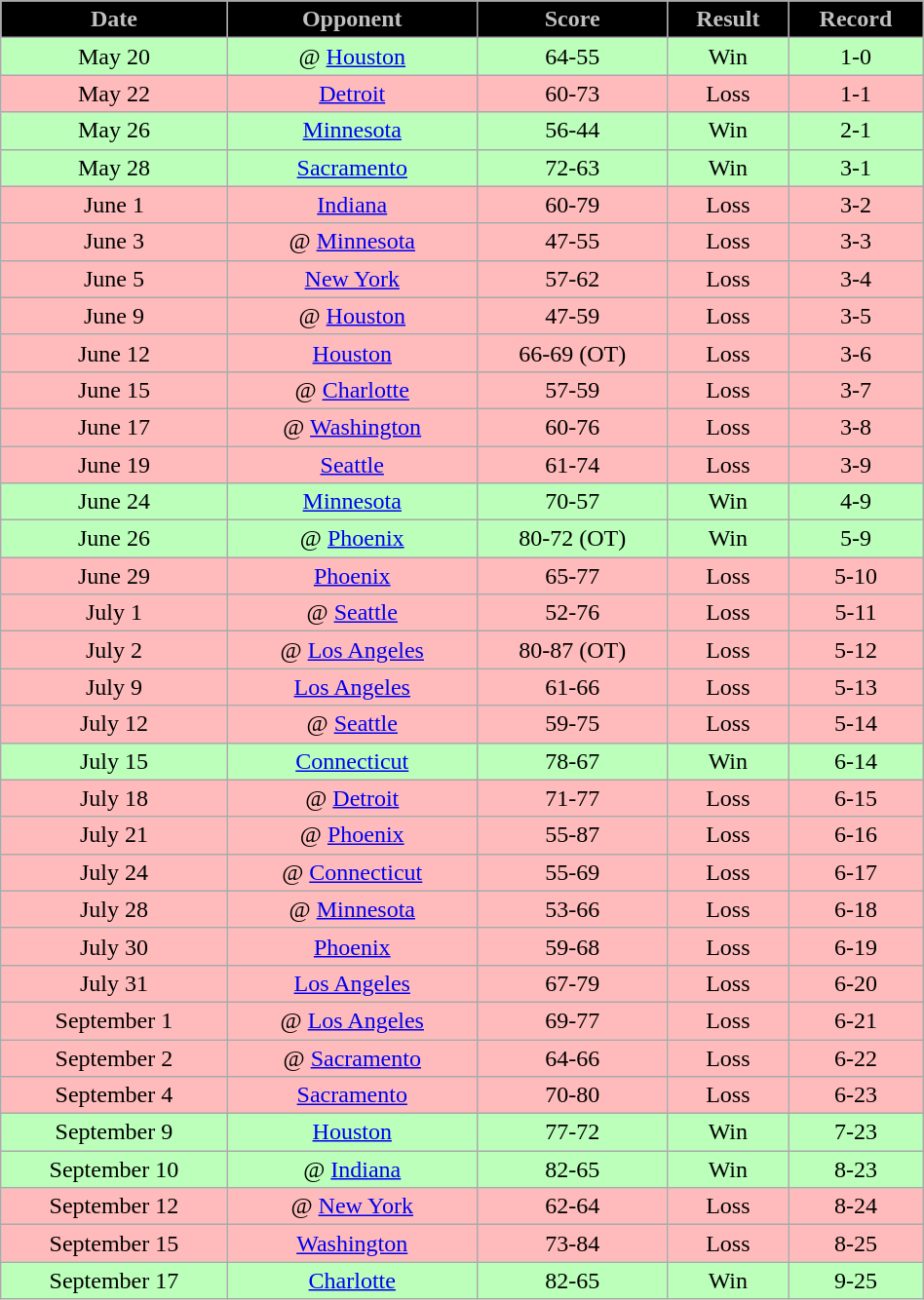<table class="wikitable" width="50%">
<tr align="center" style="background:black; color:silver;">
<td><strong>Date</strong></td>
<td><strong>Opponent</strong></td>
<td><strong>Score</strong></td>
<td><strong>Result</strong></td>
<td><strong>Record</strong></td>
</tr>
<tr align="center" bgcolor="bbffbb">
<td>May 20</td>
<td>@ <a href='#'>Houston</a></td>
<td>64-55</td>
<td>Win</td>
<td>1-0</td>
</tr>
<tr align="center" bgcolor="ffbbbb">
<td>May 22</td>
<td><a href='#'>Detroit</a></td>
<td>60-73</td>
<td>Loss</td>
<td>1-1</td>
</tr>
<tr align="center" bgcolor="bbffbb">
<td>May 26</td>
<td><a href='#'>Minnesota</a></td>
<td>56-44</td>
<td>Win</td>
<td>2-1</td>
</tr>
<tr align="center" bgcolor="bbffbb">
<td>May 28</td>
<td><a href='#'>Sacramento</a></td>
<td>72-63</td>
<td>Win</td>
<td>3-1</td>
</tr>
<tr align="center" bgcolor="ffbbbb">
<td>June 1</td>
<td><a href='#'>Indiana</a></td>
<td>60-79</td>
<td>Loss</td>
<td>3-2</td>
</tr>
<tr align="center" bgcolor="ffbbbb">
<td>June 3</td>
<td>@ <a href='#'>Minnesota</a></td>
<td>47-55</td>
<td>Loss</td>
<td>3-3</td>
</tr>
<tr align="center" bgcolor="ffbbbb">
<td>June 5</td>
<td><a href='#'>New York</a></td>
<td>57-62</td>
<td>Loss</td>
<td>3-4</td>
</tr>
<tr align="center" bgcolor="ffbbbb">
<td>June 9</td>
<td>@ <a href='#'>Houston</a></td>
<td>47-59</td>
<td>Loss</td>
<td>3-5</td>
</tr>
<tr align="center" bgcolor="ffbbbb">
<td>June 12</td>
<td><a href='#'>Houston</a></td>
<td>66-69 (OT)</td>
<td>Loss</td>
<td>3-6</td>
</tr>
<tr align="center" bgcolor="ffbbbb">
<td>June 15</td>
<td>@ <a href='#'>Charlotte</a></td>
<td>57-59</td>
<td>Loss</td>
<td>3-7</td>
</tr>
<tr align="center" bgcolor="ffbbbb">
<td>June 17</td>
<td>@ <a href='#'>Washington</a></td>
<td>60-76</td>
<td>Loss</td>
<td>3-8</td>
</tr>
<tr align="center" bgcolor="ffbbbb">
<td>June 19</td>
<td><a href='#'>Seattle</a></td>
<td>61-74</td>
<td>Loss</td>
<td>3-9</td>
</tr>
<tr align="center" bgcolor="bbffbb">
<td>June 24</td>
<td><a href='#'>Minnesota</a></td>
<td>70-57</td>
<td>Win</td>
<td>4-9</td>
</tr>
<tr align="center" bgcolor="bbffbb">
<td>June 26</td>
<td>@ <a href='#'>Phoenix</a></td>
<td>80-72 (OT)</td>
<td>Win</td>
<td>5-9</td>
</tr>
<tr align="center" bgcolor="ffbbbb">
<td>June 29</td>
<td><a href='#'>Phoenix</a></td>
<td>65-77</td>
<td>Loss</td>
<td>5-10</td>
</tr>
<tr align="center" bgcolor="ffbbbb">
<td>July 1</td>
<td>@ <a href='#'>Seattle</a></td>
<td>52-76</td>
<td>Loss</td>
<td>5-11</td>
</tr>
<tr align="center" bgcolor="ffbbbb">
<td>July 2</td>
<td>@ <a href='#'>Los Angeles</a></td>
<td>80-87 (OT)</td>
<td>Loss</td>
<td>5-12</td>
</tr>
<tr align="center" bgcolor="ffbbbb">
<td>July 9</td>
<td><a href='#'>Los Angeles</a></td>
<td>61-66</td>
<td>Loss</td>
<td>5-13</td>
</tr>
<tr align="center" bgcolor="ffbbbb">
<td>July 12</td>
<td>@ <a href='#'>Seattle</a></td>
<td>59-75</td>
<td>Loss</td>
<td>5-14</td>
</tr>
<tr align="center" bgcolor="bbffbb">
<td>July 15</td>
<td><a href='#'>Connecticut</a></td>
<td>78-67</td>
<td>Win</td>
<td>6-14</td>
</tr>
<tr align="center" bgcolor="ffbbbb">
<td>July 18</td>
<td>@ <a href='#'>Detroit</a></td>
<td>71-77</td>
<td>Loss</td>
<td>6-15</td>
</tr>
<tr align="center" bgcolor="ffbbbb">
<td>July 21</td>
<td>@ <a href='#'>Phoenix</a></td>
<td>55-87</td>
<td>Loss</td>
<td>6-16</td>
</tr>
<tr align="center" bgcolor="ffbbbb">
<td>July 24</td>
<td>@ <a href='#'>Connecticut</a></td>
<td>55-69</td>
<td>Loss</td>
<td>6-17</td>
</tr>
<tr align="center" bgcolor="ffbbbb">
<td>July 28</td>
<td>@ <a href='#'>Minnesota</a></td>
<td>53-66</td>
<td>Loss</td>
<td>6-18</td>
</tr>
<tr align="center" bgcolor="ffbbbb">
<td>July 30</td>
<td><a href='#'>Phoenix</a></td>
<td>59-68</td>
<td>Loss</td>
<td>6-19</td>
</tr>
<tr align="center" bgcolor="ffbbbb">
<td>July 31</td>
<td><a href='#'>Los Angeles</a></td>
<td>67-79</td>
<td>Loss</td>
<td>6-20</td>
</tr>
<tr align="center" bgcolor="ffbbbb">
<td>September 1</td>
<td>@ <a href='#'>Los Angeles</a></td>
<td>69-77</td>
<td>Loss</td>
<td>6-21</td>
</tr>
<tr align="center" bgcolor="ffbbbb">
<td>September 2</td>
<td>@ <a href='#'>Sacramento</a></td>
<td>64-66</td>
<td>Loss</td>
<td>6-22</td>
</tr>
<tr align="center" bgcolor="ffbbbb">
<td>September 4</td>
<td><a href='#'>Sacramento</a></td>
<td>70-80</td>
<td>Loss</td>
<td>6-23</td>
</tr>
<tr align="center" bgcolor="bbffbb">
<td>September 9</td>
<td><a href='#'>Houston</a></td>
<td>77-72</td>
<td>Win</td>
<td>7-23</td>
</tr>
<tr align="center" bgcolor="bbffbb">
<td>September 10</td>
<td>@ <a href='#'>Indiana</a></td>
<td>82-65</td>
<td>Win</td>
<td>8-23</td>
</tr>
<tr align="center" bgcolor="ffbbbb">
<td>September 12</td>
<td>@ <a href='#'>New York</a></td>
<td>62-64</td>
<td>Loss</td>
<td>8-24</td>
</tr>
<tr align="center" bgcolor="ffbbbb">
<td>September 15</td>
<td><a href='#'>Washington</a></td>
<td>73-84</td>
<td>Loss</td>
<td>8-25</td>
</tr>
<tr align="center" bgcolor="bbffbb">
<td>September 17</td>
<td><a href='#'>Charlotte</a></td>
<td>82-65</td>
<td>Win</td>
<td>9-25</td>
</tr>
</table>
